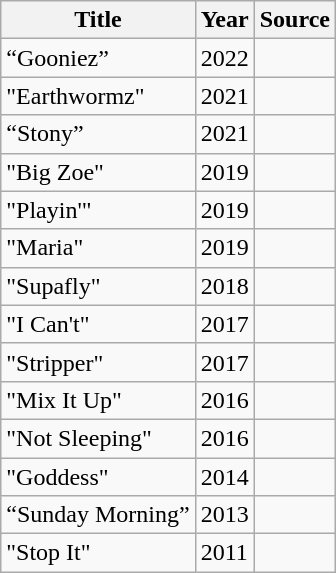<table class="wikitable">
<tr>
<th>Title</th>
<th>Year</th>
<th>Source</th>
</tr>
<tr>
<td>“Gooniez”</td>
<td>2022</td>
<td></td>
</tr>
<tr>
<td>"Earthwormz"</td>
<td>2021</td>
<td></td>
</tr>
<tr>
<td>“Stony”</td>
<td>2021</td>
<td></td>
</tr>
<tr>
<td>"Big Zoe"</td>
<td>2019</td>
<td></td>
</tr>
<tr>
<td>"Playin'"</td>
<td>2019</td>
<td></td>
</tr>
<tr>
<td>"Maria"</td>
<td>2019</td>
<td></td>
</tr>
<tr>
<td>"Supafly"</td>
<td>2018</td>
<td></td>
</tr>
<tr>
<td>"I Can't"</td>
<td>2017</td>
<td></td>
</tr>
<tr>
<td>"Stripper"</td>
<td>2017</td>
<td></td>
</tr>
<tr>
<td>"Mix It Up"</td>
<td>2016</td>
<td></td>
</tr>
<tr>
<td>"Not Sleeping"</td>
<td>2016</td>
<td></td>
</tr>
<tr>
<td>"Goddess"</td>
<td>2014</td>
<td></td>
</tr>
<tr>
<td>“Sunday Morning”</td>
<td>2013</td>
<td></td>
</tr>
<tr>
<td>"Stop It"</td>
<td>2011</td>
<td></td>
</tr>
</table>
